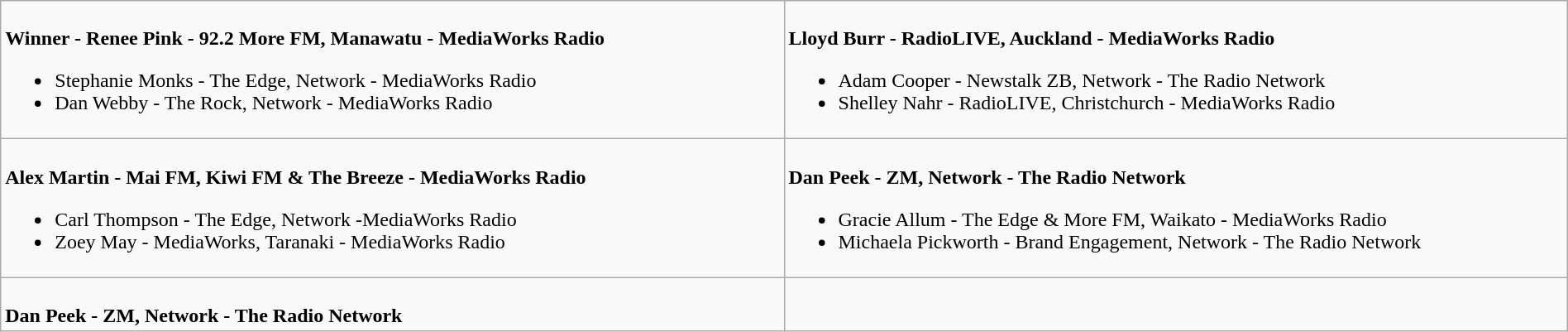<table class=wikitable width="100%">
<tr>
<td valign="top" width="50%"><br>
<strong>Winner - Renee Pink - 92.2 More FM, Manawatu - MediaWorks Radio</strong><ul><li>Stephanie Monks - The Edge, Network - MediaWorks Radio</li><li>Dan Webby - The Rock, Network - MediaWorks Radio</li></ul></td>
<td valign="top"  width="50%"><br>
<strong>Lloyd Burr - RadioLIVE, Auckland - MediaWorks Radio</strong><ul><li>Adam Cooper - Newstalk ZB, Network - The Radio Network</li><li>Shelley Nahr - RadioLIVE, Christchurch - MediaWorks Radio</li></ul></td>
</tr>
<tr>
<td valign="top" width="50%"><br>
<strong>Alex Martin - Mai FM, Kiwi FM & The Breeze - MediaWorks Radio</strong><ul><li>Carl Thompson - The Edge, Network -MediaWorks Radio</li><li>Zoey May - MediaWorks, Taranaki - MediaWorks Radio</li></ul></td>
<td valign="top"  width="50%"><br>
<strong>Dan Peek - ZM, Network - The Radio Network</strong><ul><li>Gracie Allum - The Edge & More FM, Waikato - MediaWorks Radio</li><li>Michaela Pickworth - Brand Engagement, Network - The Radio Network</li></ul></td>
</tr>
<tr>
<td valign="top" width="50%"><br>
<strong>Dan Peek - ZM, Network - The Radio Network</strong></td>
<td valign="top"  width="50%"></td>
</tr>
</table>
